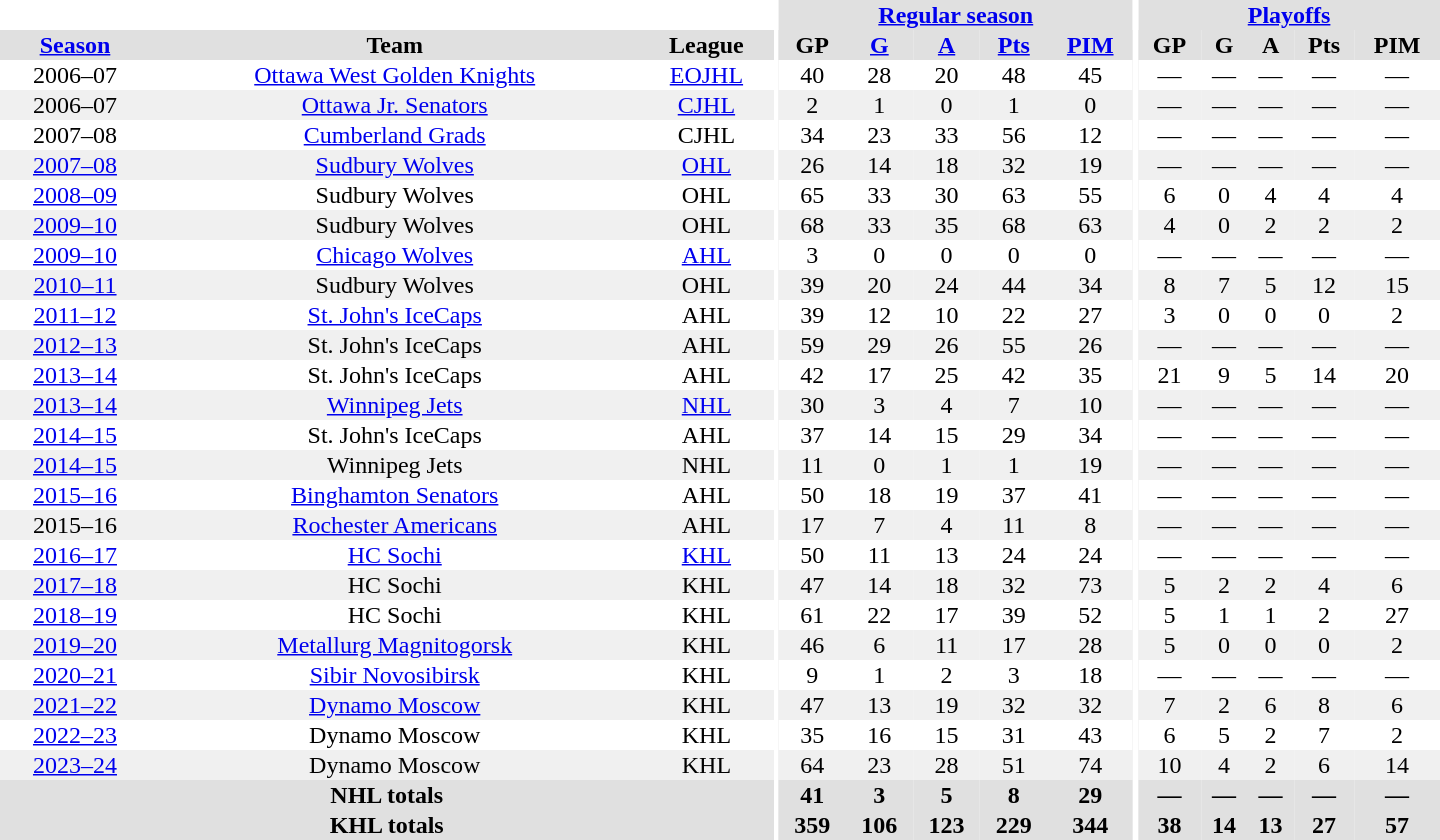<table border="0" cellpadding="1" cellspacing="0" style="text-align:center; width:60em">
<tr bgcolor="#e0e0e0">
<th colspan="3" bgcolor="#ffffff"></th>
<th rowspan="99" bgcolor="#ffffff"></th>
<th colspan="5"><a href='#'>Regular season</a></th>
<th rowspan="99" bgcolor="#ffffff"></th>
<th colspan="5"><a href='#'>Playoffs</a></th>
</tr>
<tr bgcolor="#e0e0e0">
<th><a href='#'>Season</a></th>
<th>Team</th>
<th>League</th>
<th>GP</th>
<th><a href='#'>G</a></th>
<th><a href='#'>A</a></th>
<th><a href='#'>Pts</a></th>
<th><a href='#'>PIM</a></th>
<th>GP</th>
<th>G</th>
<th>A</th>
<th>Pts</th>
<th>PIM</th>
</tr>
<tr>
<td>2006–07</td>
<td><a href='#'>Ottawa West Golden Knights</a></td>
<td><a href='#'>EOJHL</a></td>
<td>40</td>
<td>28</td>
<td>20</td>
<td>48</td>
<td>45</td>
<td>—</td>
<td>—</td>
<td>—</td>
<td>—</td>
<td>—</td>
</tr>
<tr bgcolor="#f0f0f0">
<td>2006–07</td>
<td><a href='#'>Ottawa Jr. Senators</a></td>
<td><a href='#'>CJHL</a></td>
<td>2</td>
<td>1</td>
<td>0</td>
<td>1</td>
<td>0</td>
<td>—</td>
<td>—</td>
<td>—</td>
<td>—</td>
<td>—</td>
</tr>
<tr>
<td>2007–08</td>
<td><a href='#'>Cumberland Grads</a></td>
<td>CJHL</td>
<td>34</td>
<td>23</td>
<td>33</td>
<td>56</td>
<td>12</td>
<td>—</td>
<td>—</td>
<td>—</td>
<td>—</td>
<td>—</td>
</tr>
<tr bgcolor="#f0f0f0">
<td><a href='#'>2007–08</a></td>
<td><a href='#'>Sudbury Wolves</a></td>
<td><a href='#'>OHL</a></td>
<td>26</td>
<td>14</td>
<td>18</td>
<td>32</td>
<td>19</td>
<td>—</td>
<td>—</td>
<td>—</td>
<td>—</td>
<td>—</td>
</tr>
<tr>
<td><a href='#'>2008–09</a></td>
<td>Sudbury Wolves</td>
<td>OHL</td>
<td>65</td>
<td>33</td>
<td>30</td>
<td>63</td>
<td>55</td>
<td>6</td>
<td>0</td>
<td>4</td>
<td>4</td>
<td>4</td>
</tr>
<tr bgcolor="#f0f0f0">
<td><a href='#'>2009–10</a></td>
<td>Sudbury Wolves</td>
<td>OHL</td>
<td>68</td>
<td>33</td>
<td>35</td>
<td>68</td>
<td>63</td>
<td>4</td>
<td>0</td>
<td>2</td>
<td>2</td>
<td>2</td>
</tr>
<tr>
<td><a href='#'>2009–10</a></td>
<td><a href='#'>Chicago Wolves</a></td>
<td><a href='#'>AHL</a></td>
<td>3</td>
<td>0</td>
<td>0</td>
<td>0</td>
<td>0</td>
<td>—</td>
<td>—</td>
<td>—</td>
<td>—</td>
<td>—</td>
</tr>
<tr bgcolor="#f0f0f0">
<td><a href='#'>2010–11</a></td>
<td>Sudbury Wolves</td>
<td>OHL</td>
<td>39</td>
<td>20</td>
<td>24</td>
<td>44</td>
<td>34</td>
<td>8</td>
<td>7</td>
<td>5</td>
<td>12</td>
<td>15</td>
</tr>
<tr>
<td><a href='#'>2011–12</a></td>
<td><a href='#'>St. John's IceCaps</a></td>
<td>AHL</td>
<td>39</td>
<td>12</td>
<td>10</td>
<td>22</td>
<td>27</td>
<td>3</td>
<td>0</td>
<td>0</td>
<td>0</td>
<td>2</td>
</tr>
<tr bgcolor="#f0f0f0">
<td><a href='#'>2012–13</a></td>
<td>St. John's IceCaps</td>
<td>AHL</td>
<td>59</td>
<td>29</td>
<td>26</td>
<td>55</td>
<td>26</td>
<td>—</td>
<td>—</td>
<td>—</td>
<td>—</td>
<td>—</td>
</tr>
<tr>
<td><a href='#'>2013–14</a></td>
<td>St. John's IceCaps</td>
<td>AHL</td>
<td>42</td>
<td>17</td>
<td>25</td>
<td>42</td>
<td>35</td>
<td>21</td>
<td>9</td>
<td>5</td>
<td>14</td>
<td>20</td>
</tr>
<tr bgcolor="#f0f0f0">
<td><a href='#'>2013–14</a></td>
<td><a href='#'>Winnipeg Jets</a></td>
<td><a href='#'>NHL</a></td>
<td>30</td>
<td>3</td>
<td>4</td>
<td>7</td>
<td>10</td>
<td>—</td>
<td>—</td>
<td>—</td>
<td>—</td>
<td>—</td>
</tr>
<tr>
<td><a href='#'>2014–15</a></td>
<td>St. John's IceCaps</td>
<td>AHL</td>
<td>37</td>
<td>14</td>
<td>15</td>
<td>29</td>
<td>34</td>
<td>—</td>
<td>—</td>
<td>—</td>
<td>—</td>
<td>—</td>
</tr>
<tr bgcolor="#f0f0f0">
<td><a href='#'>2014–15</a></td>
<td>Winnipeg Jets</td>
<td>NHL</td>
<td>11</td>
<td>0</td>
<td>1</td>
<td>1</td>
<td>19</td>
<td>—</td>
<td>—</td>
<td>—</td>
<td>—</td>
<td>—</td>
</tr>
<tr>
<td><a href='#'>2015–16</a></td>
<td><a href='#'>Binghamton Senators</a></td>
<td>AHL</td>
<td>50</td>
<td>18</td>
<td>19</td>
<td>37</td>
<td>41</td>
<td>—</td>
<td>—</td>
<td>—</td>
<td>—</td>
<td>—</td>
</tr>
<tr bgcolor="#f0f0f0">
<td>2015–16</td>
<td><a href='#'>Rochester Americans</a></td>
<td>AHL</td>
<td>17</td>
<td>7</td>
<td>4</td>
<td>11</td>
<td>8</td>
<td>—</td>
<td>—</td>
<td>—</td>
<td>—</td>
<td>—</td>
</tr>
<tr>
<td><a href='#'>2016–17</a></td>
<td><a href='#'>HC Sochi</a></td>
<td><a href='#'>KHL</a></td>
<td>50</td>
<td>11</td>
<td>13</td>
<td>24</td>
<td>24</td>
<td>—</td>
<td>—</td>
<td>—</td>
<td>—</td>
<td>—</td>
</tr>
<tr bgcolor="#f0f0f0">
<td><a href='#'>2017–18</a></td>
<td>HC Sochi</td>
<td>KHL</td>
<td>47</td>
<td>14</td>
<td>18</td>
<td>32</td>
<td>73</td>
<td>5</td>
<td>2</td>
<td>2</td>
<td>4</td>
<td>6</td>
</tr>
<tr>
<td><a href='#'>2018–19</a></td>
<td>HC Sochi</td>
<td>KHL</td>
<td>61</td>
<td>22</td>
<td>17</td>
<td>39</td>
<td>52</td>
<td>5</td>
<td>1</td>
<td>1</td>
<td>2</td>
<td>27</td>
</tr>
<tr bgcolor="#f0f0f0">
<td><a href='#'>2019–20</a></td>
<td><a href='#'>Metallurg Magnitogorsk</a></td>
<td>KHL</td>
<td>46</td>
<td>6</td>
<td>11</td>
<td>17</td>
<td>28</td>
<td>5</td>
<td>0</td>
<td>0</td>
<td>0</td>
<td>2</td>
</tr>
<tr>
<td><a href='#'>2020–21</a></td>
<td><a href='#'>Sibir Novosibirsk</a></td>
<td>KHL</td>
<td>9</td>
<td>1</td>
<td>2</td>
<td>3</td>
<td>18</td>
<td>—</td>
<td>—</td>
<td>—</td>
<td>—</td>
<td>—</td>
</tr>
<tr bgcolor="#f0f0f0">
<td><a href='#'>2021–22</a></td>
<td><a href='#'>Dynamo Moscow</a></td>
<td>KHL</td>
<td>47</td>
<td>13</td>
<td>19</td>
<td>32</td>
<td>32</td>
<td>7</td>
<td>2</td>
<td>6</td>
<td>8</td>
<td>6</td>
</tr>
<tr>
<td><a href='#'>2022–23</a></td>
<td>Dynamo Moscow</td>
<td>KHL</td>
<td>35</td>
<td>16</td>
<td>15</td>
<td>31</td>
<td>43</td>
<td>6</td>
<td>5</td>
<td>2</td>
<td>7</td>
<td>2</td>
</tr>
<tr bgcolor="#f0f0f0">
<td><a href='#'>2023–24</a></td>
<td>Dynamo Moscow</td>
<td>KHL</td>
<td>64</td>
<td>23</td>
<td>28</td>
<td>51</td>
<td>74</td>
<td>10</td>
<td>4</td>
<td>2</td>
<td>6</td>
<td>14</td>
</tr>
<tr bgcolor="#e0e0e0">
<th colspan="3">NHL totals</th>
<th>41</th>
<th>3</th>
<th>5</th>
<th>8</th>
<th>29</th>
<th>—</th>
<th>—</th>
<th>—</th>
<th>—</th>
<th>—</th>
</tr>
<tr bgcolor="#e0e0e0">
<th colspan="3">KHL totals</th>
<th>359</th>
<th>106</th>
<th>123</th>
<th>229</th>
<th>344</th>
<th>38</th>
<th>14</th>
<th>13</th>
<th>27</th>
<th>57</th>
</tr>
</table>
